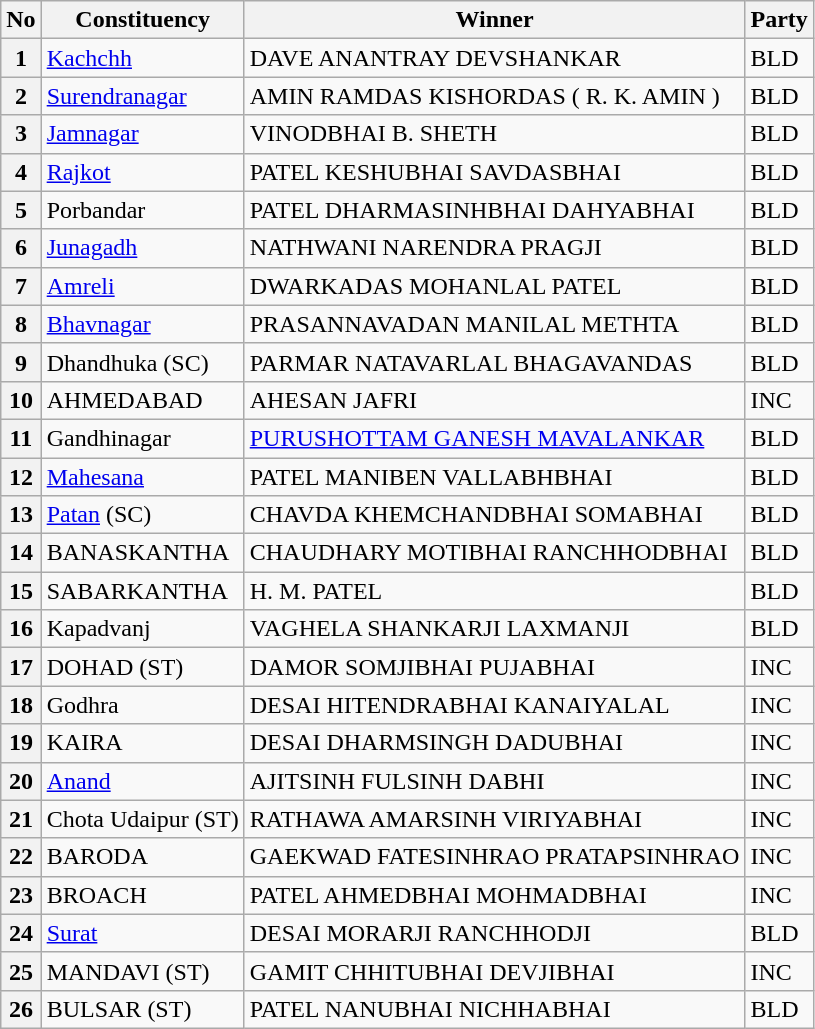<table class="wikitable sortable">
<tr>
<th>No</th>
<th>Constituency</th>
<th>Winner</th>
<th>Party</th>
</tr>
<tr>
<th>1</th>
<td><a href='#'>Kachchh</a></td>
<td>DAVE ANANTRAY DEVSHANKAR</td>
<td>BLD</td>
</tr>
<tr>
<th>2</th>
<td><a href='#'>Surendranagar</a></td>
<td>AMIN RAMDAS KISHORDAS ( R. K. AMIN )</td>
<td>BLD</td>
</tr>
<tr>
<th>3</th>
<td><a href='#'>Jamnagar</a></td>
<td>VINODBHAI B. SHETH</td>
<td>BLD</td>
</tr>
<tr>
<th>4</th>
<td><a href='#'>Rajkot</a></td>
<td>PATEL KESHUBHAI SAVDASBHAI</td>
<td>BLD</td>
</tr>
<tr>
<th>5</th>
<td>Porbandar</td>
<td>PATEL DHARMASINHBHAI DAHYABHAI</td>
<td>BLD</td>
</tr>
<tr>
<th>6</th>
<td><a href='#'>Junagadh</a></td>
<td>NATHWANI NARENDRA PRAGJI</td>
<td>BLD</td>
</tr>
<tr>
<th>7</th>
<td><a href='#'>Amreli</a></td>
<td>DWARKADAS MOHANLAL PATEL</td>
<td>BLD</td>
</tr>
<tr>
<th>8</th>
<td><a href='#'>Bhavnagar</a></td>
<td>PRASANNAVADAN MANILAL METHTA</td>
<td>BLD</td>
</tr>
<tr>
<th>9</th>
<td>Dhandhuka (SC)</td>
<td>PARMAR NATAVARLAL BHAGAVANDAS</td>
<td>BLD</td>
</tr>
<tr>
<th>10</th>
<td>AHMEDABAD</td>
<td>AHESAN JAFRI</td>
<td>INC</td>
</tr>
<tr>
<th>11</th>
<td>Gandhinagar</td>
<td><a href='#'>PURUSHOTTAM GANESH MAVALANKAR</a></td>
<td>BLD</td>
</tr>
<tr>
<th>12</th>
<td><a href='#'>Mahesana</a></td>
<td>PATEL MANIBEN VALLABHBHAI</td>
<td>BLD</td>
</tr>
<tr>
<th>13</th>
<td><a href='#'>Patan</a> (SC)</td>
<td>CHAVDA KHEMCHANDBHAI SOMABHAI</td>
<td>BLD</td>
</tr>
<tr>
<th>14</th>
<td>BANASKANTHA</td>
<td>CHAUDHARY MOTIBHAI RANCHHODBHAI</td>
<td>BLD</td>
</tr>
<tr>
<th>15</th>
<td>SABARKANTHA</td>
<td>H. M. PATEL</td>
<td>BLD</td>
</tr>
<tr>
<th>16</th>
<td>Kapadvanj</td>
<td>VAGHELA SHANKARJI LAXMANJI</td>
<td>BLD</td>
</tr>
<tr>
<th>17</th>
<td>DOHAD (ST)</td>
<td>DAMOR SOMJIBHAI PUJABHAI</td>
<td>INC</td>
</tr>
<tr>
<th>18</th>
<td>Godhra</td>
<td>DESAI HITENDRABHAI KANAIYALAL</td>
<td>INC</td>
</tr>
<tr>
<th>19</th>
<td>KAIRA</td>
<td>DESAI DHARMSINGH DADUBHAI</td>
<td>INC</td>
</tr>
<tr>
<th>20</th>
<td><a href='#'>Anand</a></td>
<td>AJITSINH FULSINH DABHI</td>
<td>INC</td>
</tr>
<tr>
<th>21</th>
<td>Chota Udaipur (ST)</td>
<td>RATHAWA AMARSINH VIRIYABHAI</td>
<td>INC</td>
</tr>
<tr>
<th>22</th>
<td>BARODA</td>
<td>GAEKWAD FATESINHRAO PRATAPSINHRAO</td>
<td>INC</td>
</tr>
<tr>
<th>23</th>
<td>BROACH</td>
<td>PATEL AHMEDBHAI MOHMADBHAI</td>
<td>INC</td>
</tr>
<tr>
<th>24</th>
<td><a href='#'>Surat</a></td>
<td>DESAI MORARJI RANCHHODJI</td>
<td>BLD</td>
</tr>
<tr>
<th>25</th>
<td>MANDAVI (ST)</td>
<td>GAMIT CHHITUBHAI DEVJIBHAI</td>
<td>INC</td>
</tr>
<tr>
<th>26</th>
<td>BULSAR (ST)</td>
<td>PATEL NANUBHAI NICHHABHAI</td>
<td>BLD</td>
</tr>
</table>
